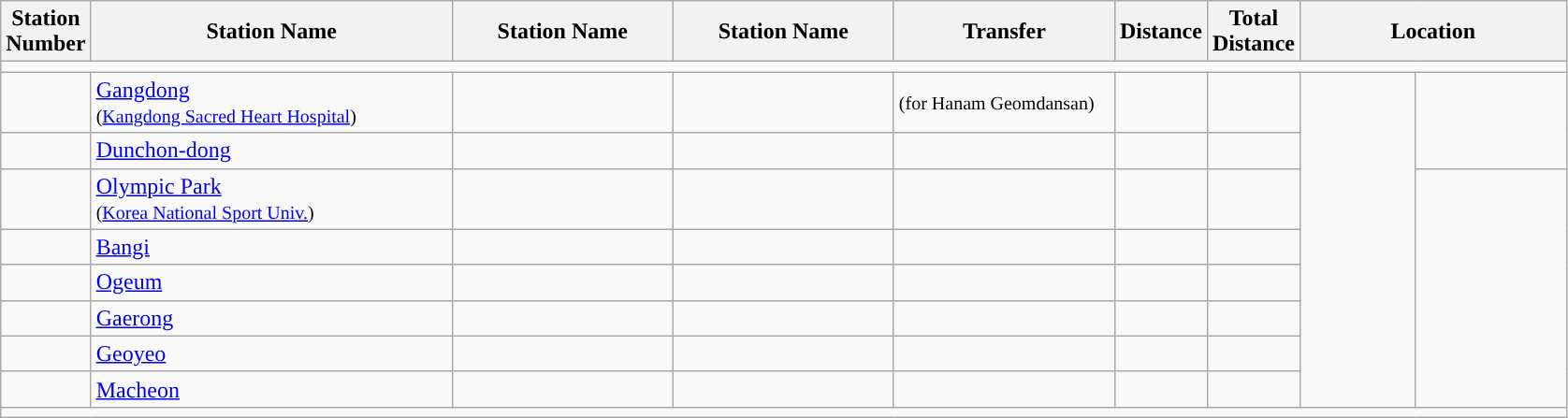<table class="wikitable">
<tr>
<th>Station<br>Number</th>
<th width = "250pt">Station Name<br></th>
<th width = "150pt">Station Name<br></th>
<th width = "150pt">Station Name<br></th>
<th width = "150pt">Transfer</th>
<th>Distance<br></th>
<th>Total<br>Distance</th>
<th colspan = "2">Location</th>
</tr>
<tr style="background:#">
<td colspan = "10"></td>
</tr>
<tr>
<td></td>
<td><a href='#'>Gangdong</a> <br><small>(<a href='#'>Kangdong Sacred Heart Hospital</a>)</small></td>
<td></td>
<td></td>
<td> <small>(for Hanam Geomdansan)</small></td>
<td></td>
<td></td>
<td rowspan = "8" width = "75pt"></td>
<td rowspan = "2" width = "100pt"></td>
</tr>
<tr>
<td></td>
<td><a href='#'>Dunchon-dong</a></td>
<td></td>
<td></td>
<td></td>
<td></td>
<td></td>
</tr>
<tr>
<td></td>
<td><a href='#'>Olympic Park</a> <br><small>(<a href='#'>Korea National Sport Univ.</a>)</small></td>
<td></td>
<td></td>
<td></td>
<td></td>
<td></td>
<td rowspan = "6"></td>
</tr>
<tr>
<td></td>
<td><a href='#'>Bangi</a></td>
<td></td>
<td></td>
<td></td>
<td></td>
<td></td>
</tr>
<tr>
<td></td>
<td><a href='#'>Ogeum</a></td>
<td></td>
<td></td>
<td></td>
<td></td>
<td></td>
</tr>
<tr>
<td></td>
<td><a href='#'>Gaerong</a></td>
<td></td>
<td></td>
<td></td>
<td></td>
<td></td>
</tr>
<tr>
<td></td>
<td><a href='#'>Geoyeo</a></td>
<td></td>
<td></td>
<td></td>
<td></td>
<td></td>
</tr>
<tr>
<td></td>
<td><a href='#'>Macheon</a></td>
<td></td>
<td></td>
<td></td>
<td></td>
<td></td>
</tr>
<tr style="background:#">
<td colspan = "10"></td>
</tr>
</table>
